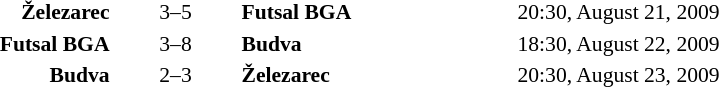<table style="text-align:center; font-size:90%">
<tr>
<th width=180></th>
<th width=80></th>
<th width=180></th>
<th width=200></th>
</tr>
<tr>
<td align=right><strong>Železarec</strong></td>
<td>3–5</td>
<td align=left><strong>Futsal BGA</strong></td>
<td align=left>20:30,  August 21, 2009</td>
</tr>
<tr>
<td align=right><strong>Futsal BGA</strong></td>
<td>3–8</td>
<td align=left><strong>Budva</strong></td>
<td align=left>18:30,  August 22, 2009</td>
</tr>
<tr>
<td align=right><strong>Budva</strong></td>
<td>2–3</td>
<td align=left><strong>Železarec</strong></td>
<td align=left>20:30,  August 23, 2009</td>
</tr>
</table>
